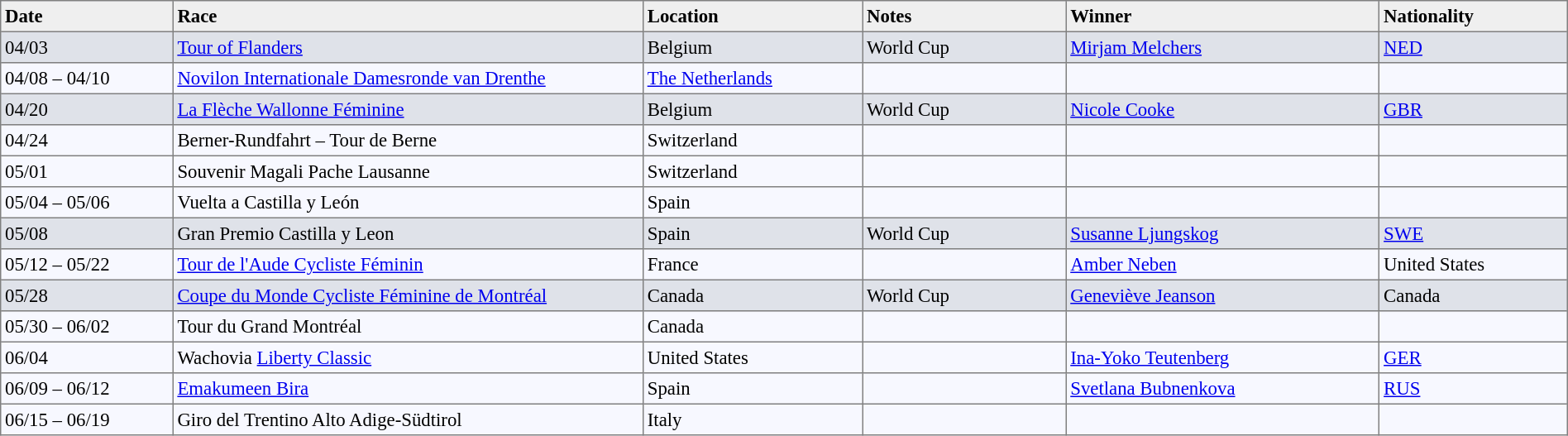<table width="100%" bgcolor="#f7f8ff" cellpadding="3" cellspacing="0" border="1" style="font-size: 95%; border: gray solid 1px; border-collapse: collapse;">
<tr bgcolor="#efefef">
<td width="11%"><strong>Date</strong></td>
<td width="30%"><strong>Race</strong></td>
<td width="14%"><strong>Location</strong></td>
<td width="13%"><strong>Notes</strong></td>
<td width="20%"><strong>Winner</strong></td>
<td width="14%"><strong>Nationality</strong></td>
</tr>
<tr bgcolor="#dfe2e9">
<td>04/03</td>
<td><a href='#'>Tour of Flanders</a></td>
<td>Belgium</td>
<td>World Cup</td>
<td><a href='#'>Mirjam Melchers</a></td>
<td><a href='#'>NED</a></td>
</tr>
<tr>
<td>04/08 – 04/10</td>
<td><a href='#'>Novilon Internationale Damesronde van Drenthe</a></td>
<td><a href='#'>The Netherlands</a></td>
<td></td>
<td></td>
<td></td>
</tr>
<tr bgcolor="#dfe2e9">
<td>04/20</td>
<td><a href='#'>La Flèche Wallonne Féminine</a></td>
<td>Belgium</td>
<td>World Cup</td>
<td><a href='#'>Nicole Cooke</a></td>
<td><a href='#'>GBR</a></td>
</tr>
<tr>
<td>04/24</td>
<td>Berner-Rundfahrt – Tour de Berne</td>
<td>Switzerland</td>
<td></td>
<td></td>
<td></td>
</tr>
<tr>
<td>05/01</td>
<td>Souvenir Magali Pache Lausanne</td>
<td>Switzerland</td>
<td></td>
<td></td>
<td></td>
</tr>
<tr>
<td>05/04 – 05/06</td>
<td>Vuelta a Castilla y León</td>
<td>Spain</td>
<td></td>
<td></td>
<td></td>
</tr>
<tr bgcolor="#dfe2e9">
<td>05/08</td>
<td>Gran Premio Castilla y Leon</td>
<td>Spain</td>
<td>World Cup</td>
<td><a href='#'>Susanne Ljungskog</a></td>
<td><a href='#'>SWE</a></td>
</tr>
<tr>
<td>05/12 – 05/22</td>
<td><a href='#'>Tour de l'Aude Cycliste Féminin</a></td>
<td>France</td>
<td></td>
<td><a href='#'>Amber Neben</a></td>
<td>United States</td>
</tr>
<tr bgcolor="#dfe2e9">
<td>05/28</td>
<td><a href='#'>Coupe du Monde Cycliste Féminine de Montréal</a></td>
<td>Canada</td>
<td>World Cup</td>
<td><a href='#'>Geneviève Jeanson</a></td>
<td>Canada</td>
</tr>
<tr>
<td>05/30 – 06/02</td>
<td>Tour du Grand Montréal</td>
<td>Canada</td>
<td></td>
<td></td>
<td></td>
</tr>
<tr>
<td>06/04</td>
<td>Wachovia <a href='#'>Liberty Classic</a></td>
<td>United States</td>
<td></td>
<td><a href='#'>Ina-Yoko Teutenberg</a></td>
<td><a href='#'>GER</a></td>
</tr>
<tr>
<td>06/09 – 06/12</td>
<td><a href='#'>Emakumeen Bira</a></td>
<td>Spain</td>
<td></td>
<td><a href='#'>Svetlana Bubnenkova</a></td>
<td><a href='#'>RUS</a></td>
</tr>
<tr>
<td>06/15 – 06/19</td>
<td>Giro del Trentino Alto Adige-Südtirol</td>
<td>Italy</td>
<td></td>
<td></td>
</tr>
</table>
